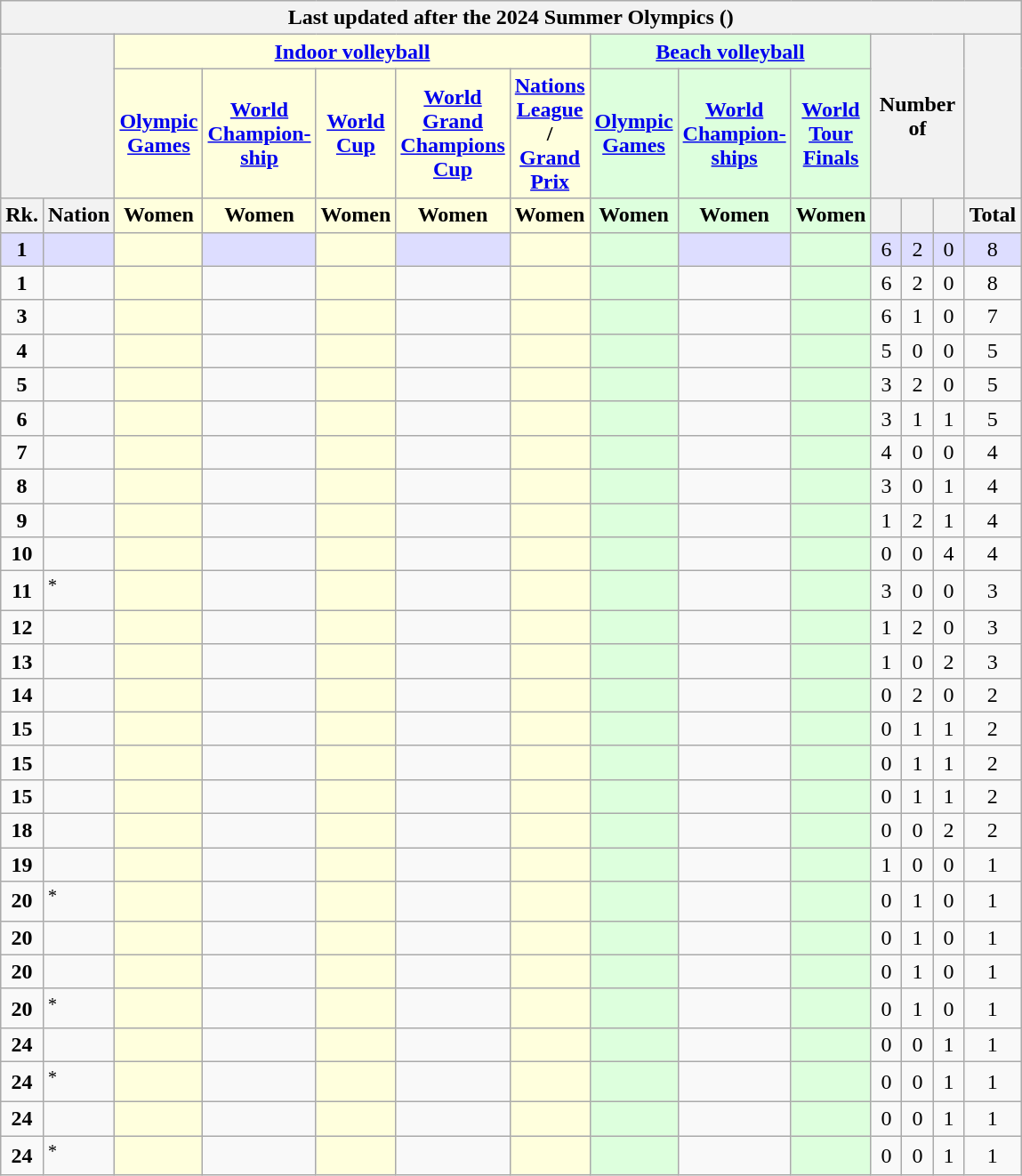<table class="wikitable" style="margin-top:0em; text-align:center; font-size:100%;">
<tr>
<th colspan="14">Last updated after the 2024 Summer Olympics ()</th>
</tr>
<tr>
<th rowspan="2" colspan="2"></th>
<th colspan="5" style="background:#ffd;"><a href='#'>Indoor volleyball</a></th>
<th colspan="3" style="background:#dfd;"><a href='#'>Beach volleyball</a></th>
<th rowspan="2" colspan="3">Number of</th>
<th rowspan="2"></th>
</tr>
<tr>
<th style="background:#ffd;"><a href='#'>Olympic Games</a></th>
<th style="background:#ffd;"><a href='#'>World Champion-<br>ship</a></th>
<th style="background:#ffd;"><a href='#'>World Cup</a></th>
<th style="background:#ffd;"><a href='#'>World Grand Champions Cup</a></th>
<th style="background:#ffd;"><a href='#'>Nations League</a> / <a href='#'>Grand Prix</a></th>
<th style="background:#dfd;"><a href='#'>Olympic Games</a></th>
<th style="background:#dfd;"><a href='#'>World Champion-<br>ships</a></th>
<th style="background:#dfd;"><a href='#'>World Tour Finals</a></th>
</tr>
<tr>
<th style="width:1em;">Rk.</th>
<th>Nation</th>
<th style="background:#ffd; width:1em;">Women</th>
<th style="background:#ffd; width:1em;">Women</th>
<th style="background:#ffd; width:1em;">Women</th>
<th style="background:#ffd; width:1em;">Women</th>
<th style="background:#ffd; width:1em;">Women</th>
<th style="background:#dfd; width:1em;">Women</th>
<th style="background:#dfd; width:1em;">Women</th>
<th style="background:#dfd; width:1em;">Women</th>
<th style="width:1em;"></th>
<th style="width:1em;"></th>
<th style="width:1em;"></th>
<th style="width:1em;">Total</th>
</tr>
<tr style="background: #ddf;">
<td><strong>1</strong></td>
<td style="text-align:left;"></td>
<td style="background:#ffd;"></td>
<td></td>
<td style="background:#ffd;"></td>
<td></td>
<td style="background:#ffd;"></td>
<td style="background:#dfd;"></td>
<td></td>
<td style="background:#dfd;"></td>
<td>6</td>
<td>2</td>
<td>0</td>
<td>8</td>
</tr>
<tr>
<td><strong>1</strong></td>
<td style="text-align:left;"></td>
<td style="background:#ffd;"></td>
<td></td>
<td style="background:#ffd;"></td>
<td></td>
<td style="background:#ffd;"></td>
<td style="background:#dfd;"></td>
<td></td>
<td style="background:#dfd;"></td>
<td>6</td>
<td>2</td>
<td>0</td>
<td>8</td>
</tr>
<tr>
<td><strong>3</strong></td>
<td style="text-align:left;"></td>
<td style="background:#ffd;"></td>
<td></td>
<td style="background:#ffd;"></td>
<td></td>
<td style="background:#ffd;"></td>
<td style="background:#dfd;"></td>
<td></td>
<td style="background:#dfd;"></td>
<td>6</td>
<td>1</td>
<td>0</td>
<td>7</td>
</tr>
<tr>
<td><strong>4</strong></td>
<td style="text-align:left;"></td>
<td style="background:#ffd;"></td>
<td></td>
<td style="background:#ffd;"></td>
<td></td>
<td style="background:#ffd;"></td>
<td style="background:#dfd;"></td>
<td></td>
<td style="background:#dfd;"></td>
<td>5</td>
<td>0</td>
<td>0</td>
<td>5</td>
</tr>
<tr>
<td><strong>5</strong></td>
<td style="text-align:left;"></td>
<td style="background:#ffd;"></td>
<td></td>
<td style="background:#ffd;"></td>
<td></td>
<td style="background:#ffd;"></td>
<td style="background:#dfd;"></td>
<td></td>
<td style="background:#dfd;"></td>
<td>3</td>
<td>2</td>
<td>0</td>
<td>5</td>
</tr>
<tr>
<td><strong>6</strong></td>
<td style="text-align:left;"></td>
<td style="background:#ffd;"></td>
<td></td>
<td style="background:#ffd;"></td>
<td></td>
<td style="background:#ffd;"></td>
<td style="background:#dfd;"></td>
<td></td>
<td style="background:#dfd;"></td>
<td>3</td>
<td>1</td>
<td>1</td>
<td>5</td>
</tr>
<tr>
<td><strong>7</strong></td>
<td style="text-align:left;"></td>
<td style="background:#ffd;"></td>
<td></td>
<td style="background:#ffd;"></td>
<td></td>
<td style="background:#ffd;"></td>
<td style="background:#dfd;"></td>
<td></td>
<td style="background:#dfd;"></td>
<td>4</td>
<td>0</td>
<td>0</td>
<td>4</td>
</tr>
<tr>
<td><strong>8</strong></td>
<td style="text-align:left;"></td>
<td style="background:#ffd;"></td>
<td></td>
<td style="background:#ffd;"></td>
<td></td>
<td style="background:#ffd;"></td>
<td style="background:#dfd;"></td>
<td></td>
<td style="background:#dfd;"></td>
<td>3</td>
<td>0</td>
<td>1</td>
<td>4</td>
</tr>
<tr>
<td><strong>9</strong></td>
<td style="text-align:left;"></td>
<td style="background:#ffd;"></td>
<td></td>
<td style="background:#ffd;"></td>
<td></td>
<td style="background:#ffd;"></td>
<td style="background:#dfd;"></td>
<td></td>
<td style="background:#dfd;"></td>
<td>1</td>
<td>2</td>
<td>1</td>
<td>4</td>
</tr>
<tr>
<td><strong>10</strong></td>
<td style="text-align:left;"></td>
<td style="background:#ffd;"></td>
<td></td>
<td style="background:#ffd;"></td>
<td></td>
<td style="background:#ffd;"></td>
<td style="background:#dfd;"></td>
<td></td>
<td style="background:#dfd;"></td>
<td>0</td>
<td>0</td>
<td>4</td>
<td>4</td>
</tr>
<tr>
<td><strong>11</strong></td>
<td style="text-align:left;"><em></em><sup>*</sup></td>
<td style="background:#ffd;"></td>
<td></td>
<td style="background:#ffd;"></td>
<td></td>
<td style="background:#ffd;"></td>
<td style="background:#dfd;"></td>
<td></td>
<td style="background:#dfd;"></td>
<td>3</td>
<td>0</td>
<td>0</td>
<td>3</td>
</tr>
<tr>
<td><strong>12</strong></td>
<td style="text-align:left;"></td>
<td style="background:#ffd;"></td>
<td></td>
<td style="background:#ffd;"></td>
<td></td>
<td style="background:#ffd;"></td>
<td style="background:#dfd;"></td>
<td></td>
<td style="background:#dfd;"></td>
<td>1</td>
<td>2</td>
<td>0</td>
<td>3</td>
</tr>
<tr>
<td><strong>13</strong></td>
<td style="text-align:left;"></td>
<td style="background:#ffd;"></td>
<td></td>
<td style="background:#ffd;"></td>
<td></td>
<td style="background:#ffd;"></td>
<td style="background:#dfd;"></td>
<td></td>
<td style="background:#dfd;"></td>
<td>1</td>
<td>0</td>
<td>2</td>
<td>3</td>
</tr>
<tr>
<td><strong>14</strong></td>
<td style="text-align:left;"></td>
<td style="background:#ffd;"></td>
<td></td>
<td style="background:#ffd;"></td>
<td></td>
<td style="background:#ffd;"></td>
<td style="background:#dfd;"></td>
<td></td>
<td style="background:#dfd;"></td>
<td>0</td>
<td>2</td>
<td>0</td>
<td>2</td>
</tr>
<tr>
<td><strong>15</strong></td>
<td style="text-align:left;"></td>
<td style="background:#ffd;"></td>
<td></td>
<td style="background:#ffd;"></td>
<td></td>
<td style="background:#ffd;"></td>
<td style="background:#dfd;"></td>
<td></td>
<td style="background:#dfd;"></td>
<td>0</td>
<td>1</td>
<td>1</td>
<td>2</td>
</tr>
<tr>
<td><strong>15</strong></td>
<td style="text-align:left;"></td>
<td style="background:#ffd;"></td>
<td></td>
<td style="background:#ffd;"></td>
<td></td>
<td style="background:#ffd;"></td>
<td style="background:#dfd;"></td>
<td></td>
<td style="background:#dfd;"></td>
<td>0</td>
<td>1</td>
<td>1</td>
<td>2</td>
</tr>
<tr>
<td><strong>15</strong></td>
<td style="text-align:left;"></td>
<td style="background:#ffd;"></td>
<td></td>
<td style="background:#ffd;"></td>
<td></td>
<td style="background:#ffd;"></td>
<td style="background:#dfd;"></td>
<td></td>
<td style="background:#dfd;"></td>
<td>0</td>
<td>1</td>
<td>1</td>
<td>2</td>
</tr>
<tr>
<td><strong>18</strong></td>
<td style="text-align:left;"></td>
<td style="background:#ffd;"></td>
<td></td>
<td style="background:#ffd;"></td>
<td></td>
<td style="background:#ffd;"></td>
<td style="background:#dfd;"></td>
<td></td>
<td style="background:#dfd;"></td>
<td>0</td>
<td>0</td>
<td>2</td>
<td>2</td>
</tr>
<tr>
<td><strong>19</strong></td>
<td style="text-align:left;"></td>
<td style="background:#ffd;"></td>
<td></td>
<td style="background:#ffd;"></td>
<td></td>
<td style="background:#ffd;"></td>
<td style="background:#dfd;"></td>
<td></td>
<td style="background:#dfd;"></td>
<td>1</td>
<td>0</td>
<td>0</td>
<td>1</td>
</tr>
<tr>
<td><strong>20</strong></td>
<td style="text-align:left;"><em></em><sup>*</sup></td>
<td style="background:#ffd;"></td>
<td></td>
<td style="background:#ffd;"></td>
<td></td>
<td style="background:#ffd;"></td>
<td style="background:#dfd;"></td>
<td></td>
<td style="background:#dfd;"></td>
<td>0</td>
<td>1</td>
<td>0</td>
<td>1</td>
</tr>
<tr>
<td><strong>20</strong></td>
<td style="text-align:left;"></td>
<td style="background:#ffd;"></td>
<td></td>
<td style="background:#ffd;"></td>
<td></td>
<td style="background:#ffd;"></td>
<td style="background:#dfd;"></td>
<td></td>
<td style="background:#dfd;"></td>
<td>0</td>
<td>1</td>
<td>0</td>
<td>1</td>
</tr>
<tr>
<td><strong>20</strong></td>
<td style="text-align:left;"></td>
<td style="background:#ffd;"></td>
<td></td>
<td style="background:#ffd;"></td>
<td></td>
<td style="background:#ffd;"></td>
<td style="background:#dfd;"></td>
<td></td>
<td style="background:#dfd;"></td>
<td>0</td>
<td>1</td>
<td>0</td>
<td>1</td>
</tr>
<tr>
<td><strong>20</strong></td>
<td style="text-align:left;"><em></em><sup>*</sup></td>
<td style="background:#ffd;"></td>
<td></td>
<td style="background:#ffd;"></td>
<td></td>
<td style="background:#ffd;"></td>
<td style="background:#dfd;"></td>
<td></td>
<td style="background:#dfd;"></td>
<td>0</td>
<td>1</td>
<td>0</td>
<td>1</td>
</tr>
<tr>
<td><strong>24</strong></td>
<td style="text-align:left;"></td>
<td style="background:#ffd;"></td>
<td></td>
<td style="background:#ffd;"></td>
<td></td>
<td style="background:#ffd;"></td>
<td style="background:#dfd;"></td>
<td></td>
<td style="background:#dfd;"></td>
<td>0</td>
<td>0</td>
<td>1</td>
<td>1</td>
</tr>
<tr>
<td><strong>24</strong></td>
<td style="text-align:left;"><em></em><sup>*</sup></td>
<td style="background:#ffd;"></td>
<td></td>
<td style="background:#ffd;"></td>
<td></td>
<td style="background:#ffd;"></td>
<td style="background:#dfd;"></td>
<td></td>
<td style="background:#dfd;"></td>
<td>0</td>
<td>0</td>
<td>1</td>
<td>1</td>
</tr>
<tr>
<td><strong>24</strong></td>
<td style="text-align:left;"></td>
<td style="background:#ffd;"></td>
<td></td>
<td style="background:#ffd;"></td>
<td></td>
<td style="background:#ffd;"></td>
<td style="background:#dfd;"></td>
<td></td>
<td style="background:#dfd;"></td>
<td>0</td>
<td>0</td>
<td>1</td>
<td>1</td>
</tr>
<tr>
<td><strong>24</strong></td>
<td style="text-align:left;"><em></em><sup>*</sup></td>
<td style="background:#ffd;"></td>
<td></td>
<td style="background:#ffd;"></td>
<td></td>
<td style="background:#ffd;"></td>
<td style="background:#dfd;"></td>
<td></td>
<td style="background:#dfd;"></td>
<td>0</td>
<td>0</td>
<td>1</td>
<td>1</td>
</tr>
</table>
